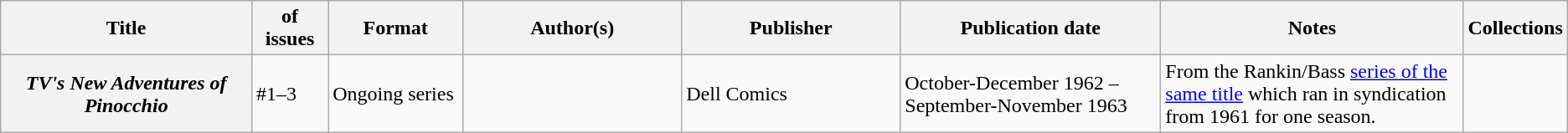<table class="wikitable">
<tr>
<th>Title</th>
<th style="width:40pt"> of issues</th>
<th style="width:75pt">Format</th>
<th style="width:125pt">Author(s)</th>
<th style="width:125pt">Publisher</th>
<th style="width:150pt">Publication date</th>
<th style="width:175pt">Notes</th>
<th>Collections</th>
</tr>
<tr>
<th><em>TV's New Adventures of Pinocchio</em></th>
<td>#1–3</td>
<td>Ongoing series</td>
<td></td>
<td>Dell Comics</td>
<td>October-December 1962 – September-November 1963</td>
<td>From the Rankin/Bass <a href='#'>series of the same title</a> which ran in syndication from 1961 for one season.</td>
<td></td>
</tr>
</table>
